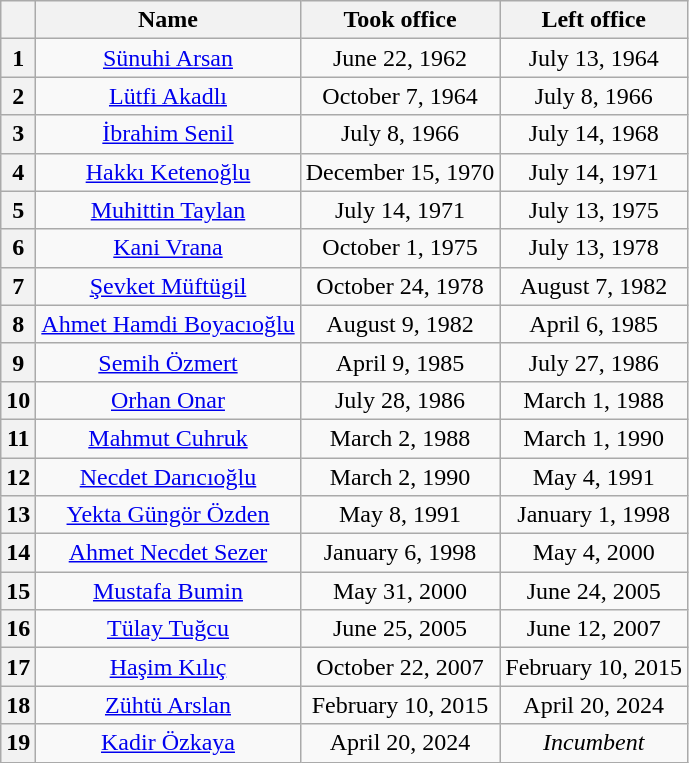<table class="wikitable" style="text-align:center">
<tr>
<th></th>
<th>Name</th>
<th>Took office</th>
<th>Left office</th>
</tr>
<tr>
<th>1</th>
<td><a href='#'>Sünuhi Arsan</a></td>
<td>June 22, 1962</td>
<td>July 13, 1964</td>
</tr>
<tr>
<th>2</th>
<td><a href='#'>Lütfi Akadlı</a></td>
<td>October 7, 1964</td>
<td>July 8, 1966</td>
</tr>
<tr>
<th>3</th>
<td><a href='#'>İbrahim Senil</a></td>
<td>July 8, 1966</td>
<td>July 14, 1968</td>
</tr>
<tr>
<th>4</th>
<td><a href='#'>Hakkı Ketenoğlu</a></td>
<td>December 15, 1970</td>
<td>July 14, 1971</td>
</tr>
<tr>
<th>5</th>
<td><a href='#'>Muhittin Taylan</a></td>
<td>July 14, 1971</td>
<td>July 13, 1975</td>
</tr>
<tr>
<th>6</th>
<td><a href='#'>Kani Vrana</a></td>
<td>October 1, 1975</td>
<td>July 13, 1978</td>
</tr>
<tr>
<th>7</th>
<td><a href='#'>Şevket Müftügil</a></td>
<td>October 24, 1978</td>
<td>August 7, 1982</td>
</tr>
<tr>
<th>8</th>
<td><a href='#'>Ahmet Hamdi Boyacıoğlu</a></td>
<td>August 9, 1982</td>
<td>April 6, 1985</td>
</tr>
<tr>
<th>9</th>
<td><a href='#'>Semih Özmert</a></td>
<td>April 9, 1985</td>
<td>July 27, 1986</td>
</tr>
<tr>
<th>10</th>
<td><a href='#'>Orhan Onar</a></td>
<td>July 28, 1986</td>
<td>March 1, 1988</td>
</tr>
<tr>
<th>11</th>
<td><a href='#'>Mahmut Cuhruk</a></td>
<td>March 2, 1988</td>
<td>March 1, 1990</td>
</tr>
<tr>
<th>12</th>
<td><a href='#'>Necdet Darıcıoğlu</a></td>
<td>March 2, 1990</td>
<td>May 4, 1991</td>
</tr>
<tr>
<th>13</th>
<td><a href='#'>Yekta Güngör Özden</a></td>
<td>May 8, 1991</td>
<td>January 1, 1998</td>
</tr>
<tr>
<th>14</th>
<td><a href='#'>Ahmet Necdet Sezer</a></td>
<td>January 6, 1998</td>
<td>May 4, 2000</td>
</tr>
<tr>
<th>15</th>
<td><a href='#'>Mustafa Bumin</a></td>
<td>May 31, 2000</td>
<td>June 24, 2005</td>
</tr>
<tr>
<th>16</th>
<td><a href='#'>Tülay Tuğcu</a></td>
<td>June 25, 2005</td>
<td>June 12, 2007</td>
</tr>
<tr>
<th>17</th>
<td><a href='#'>Haşim Kılıç</a></td>
<td>October 22, 2007</td>
<td>February 10, 2015</td>
</tr>
<tr>
<th>18</th>
<td><a href='#'>Zühtü Arslan</a></td>
<td>February 10, 2015</td>
<td>April 20, 2024</td>
</tr>
<tr>
<th>19</th>
<td><a href='#'>Kadir Özkaya</a></td>
<td>April 20, 2024</td>
<td><em>Incumbent</em></td>
</tr>
</table>
